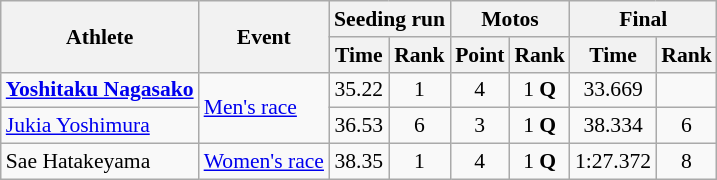<table class=wikitable style=font-size:90%;text-align:center>
<tr>
<th rowspan="2">Athlete</th>
<th rowspan="2">Event</th>
<th colspan=2>Seeding run</th>
<th colspan=2>Motos</th>
<th colspan=2>Final</th>
</tr>
<tr>
<th>Time</th>
<th>Rank</th>
<th>Point</th>
<th>Rank</th>
<th>Time</th>
<th>Rank</th>
</tr>
<tr>
<td style="text-align:left"><strong><a href='#'>Yoshitaku Nagasako</a></strong></td>
<td style="text-align:left" rowspan=2><a href='#'>Men's race</a></td>
<td>35.22</td>
<td>1</td>
<td>4</td>
<td>1 <strong>Q</strong></td>
<td>33.669</td>
<td></td>
</tr>
<tr>
<td style="text-align:left"><a href='#'>Jukia Yoshimura</a></td>
<td>36.53</td>
<td>6</td>
<td>3</td>
<td>1 <strong>Q</strong></td>
<td>38.334</td>
<td>6</td>
</tr>
<tr>
<td style="text-align:left">Sae Hatakeyama</td>
<td style="text-align:left"><a href='#'>Women's race</a></td>
<td>38.35</td>
<td>1</td>
<td>4</td>
<td>1 <strong>Q</strong></td>
<td>1:27.372</td>
<td>8</td>
</tr>
</table>
